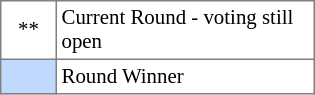<table border=1 style="border-collapse:collapse; font-size:87%;" cellpadding=3 cellspacing=0 width=210px>
<tr>
<td align=center>**</td>
<td>Current Round - voting still open</td>
</tr>
<tr>
<td bgcolor=#C1D8FF width=30px></td>
<td>Round Winner</td>
</tr>
</table>
